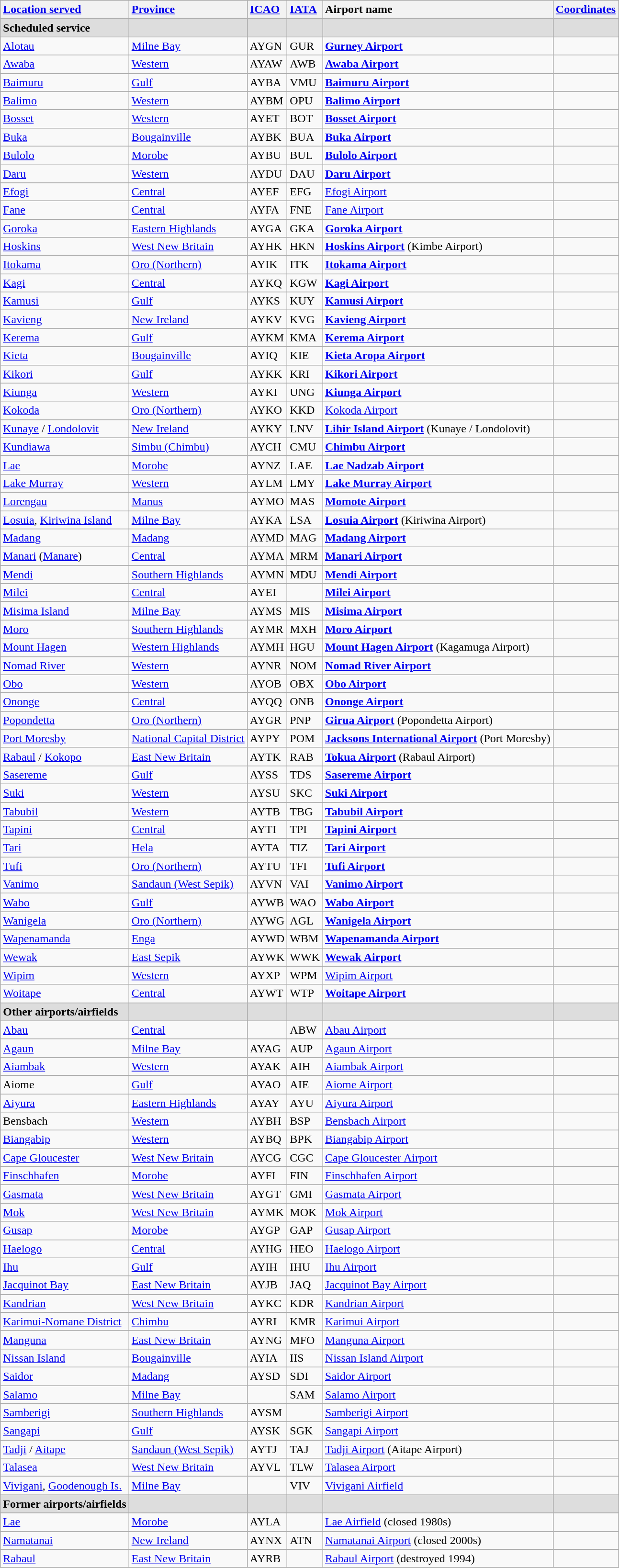<table class="wikitable sortable">
<tr valign=baseline>
<th style="text-align:left; white-space:nowrap;"><a href='#'>Location served</a></th>
<th style="text-align:left;"><a href='#'>Province</a></th>
<th style="text-align:left;"><a href='#'>ICAO</a></th>
<th style="text-align:left;"><a href='#'>IATA</a></th>
<th style="text-align:left; white-space:nowrap;">Airport name</th>
<th style="text-align:left;"><a href='#'>Coordinates</a></th>
</tr>
<tr class="sortbottom" style="font-weight:bold; background:#DDDDDD;">
<td>Scheduled service</td>
<td></td>
<td></td>
<td></td>
<td></td>
<td></td>
</tr>
<tr valign=top>
<td><a href='#'>Alotau</a></td>
<td><a href='#'>Milne Bay</a></td>
<td>AYGN</td>
<td>GUR</td>
<td><strong><a href='#'>Gurney Airport</a></strong></td>
<td></td>
</tr>
<tr valign=top>
<td><a href='#'>Awaba</a></td>
<td><a href='#'>Western</a></td>
<td>AYAW</td>
<td>AWB</td>
<td><strong><a href='#'>Awaba Airport</a></strong></td>
<td></td>
</tr>
<tr valign=top>
<td><a href='#'>Baimuru</a></td>
<td><a href='#'>Gulf</a></td>
<td>AYBA</td>
<td>VMU</td>
<td><strong><a href='#'>Baimuru Airport</a></strong></td>
<td></td>
</tr>
<tr valign=top>
<td><a href='#'>Balimo</a></td>
<td><a href='#'>Western</a></td>
<td>AYBM</td>
<td>OPU</td>
<td><strong><a href='#'>Balimo Airport</a></strong></td>
<td></td>
</tr>
<tr valign=top>
<td><a href='#'>Bosset</a></td>
<td><a href='#'>Western</a></td>
<td>AYET</td>
<td>BOT</td>
<td><strong><a href='#'>Bosset Airport</a></strong></td>
<td></td>
</tr>
<tr valign=top>
<td><a href='#'>Buka</a></td>
<td><a href='#'>Bougainville</a></td>
<td>AYBK</td>
<td>BUA</td>
<td><strong><a href='#'>Buka Airport</a></strong></td>
<td></td>
</tr>
<tr valign=top>
<td><a href='#'>Bulolo</a></td>
<td><a href='#'>Morobe</a></td>
<td>AYBU</td>
<td>BUL</td>
<td><strong><a href='#'>Bulolo Airport</a></strong></td>
<td></td>
</tr>
<tr valign=top>
<td><a href='#'>Daru</a></td>
<td><a href='#'>Western</a></td>
<td>AYDU</td>
<td>DAU</td>
<td><strong><a href='#'>Daru Airport</a></strong></td>
<td></td>
</tr>
<tr valign=top>
<td><a href='#'>Efogi</a></td>
<td><a href='#'>Central</a></td>
<td>AYEF</td>
<td>EFG</td>
<td><a href='#'>Efogi Airport</a></td>
<td></td>
</tr>
<tr valign=top>
<td><a href='#'>Fane</a></td>
<td><a href='#'>Central</a></td>
<td>AYFA</td>
<td>FNE</td>
<td><a href='#'>Fane Airport</a></td>
<td></td>
</tr>
<tr valign=top>
<td><a href='#'>Goroka</a></td>
<td><a href='#'>Eastern Highlands</a></td>
<td>AYGA</td>
<td>GKA</td>
<td><strong><a href='#'>Goroka Airport</a></strong></td>
<td></td>
</tr>
<tr valign=top>
<td><a href='#'>Hoskins</a></td>
<td><a href='#'>West New Britain</a></td>
<td>AYHK</td>
<td>HKN</td>
<td><strong><a href='#'>Hoskins Airport</a></strong> (Kimbe Airport)</td>
<td></td>
</tr>
<tr valign=top>
<td><a href='#'>Itokama</a></td>
<td><a href='#'>Oro (Northern)</a></td>
<td>AYIK</td>
<td>ITK</td>
<td><strong><a href='#'>Itokama Airport</a></strong></td>
<td></td>
</tr>
<tr valign=top>
<td><a href='#'>Kagi</a></td>
<td><a href='#'>Central</a></td>
<td>AYKQ</td>
<td>KGW</td>
<td><strong><a href='#'>Kagi Airport</a></strong></td>
<td></td>
</tr>
<tr valign=top>
<td><a href='#'>Kamusi</a></td>
<td><a href='#'>Gulf</a></td>
<td>AYKS</td>
<td>KUY</td>
<td><strong><a href='#'>Kamusi Airport</a></strong></td>
<td></td>
</tr>
<tr valign=top>
<td><a href='#'>Kavieng</a></td>
<td><a href='#'>New Ireland</a></td>
<td>AYKV</td>
<td>KVG</td>
<td><strong><a href='#'>Kavieng Airport</a></strong></td>
<td></td>
</tr>
<tr valign=top>
<td><a href='#'>Kerema</a></td>
<td><a href='#'>Gulf</a></td>
<td>AYKM</td>
<td>KMA</td>
<td><strong><a href='#'>Kerema Airport</a></strong></td>
<td></td>
</tr>
<tr valign=top>
<td><a href='#'>Kieta</a></td>
<td><a href='#'>Bougainville</a></td>
<td>AYIQ</td>
<td>KIE</td>
<td><strong><a href='#'>Kieta Aropa Airport</a></strong></td>
<td></td>
</tr>
<tr valign=top>
<td><a href='#'>Kikori</a></td>
<td><a href='#'>Gulf</a></td>
<td>AYKK</td>
<td>KRI</td>
<td><strong><a href='#'>Kikori Airport</a></strong></td>
<td></td>
</tr>
<tr valign=top>
<td><a href='#'>Kiunga</a></td>
<td><a href='#'>Western</a></td>
<td>AYKI</td>
<td>UNG</td>
<td><strong><a href='#'>Kiunga Airport</a></strong></td>
<td></td>
</tr>
<tr valign=top>
<td><a href='#'>Kokoda</a></td>
<td><a href='#'>Oro (Northern)</a></td>
<td>AYKO</td>
<td>KKD</td>
<td><a href='#'>Kokoda Airport</a></td>
<td></td>
</tr>
<tr valign=top>
<td><a href='#'>Kunaye</a> / <a href='#'>Londolovit</a></td>
<td><a href='#'>New Ireland</a></td>
<td>AYKY</td>
<td>LNV</td>
<td><strong><a href='#'>Lihir Island Airport</a></strong> (Kunaye / Londolovit)</td>
<td></td>
</tr>
<tr valign=top>
<td><a href='#'>Kundiawa</a></td>
<td><a href='#'>Simbu (Chimbu)</a></td>
<td>AYCH</td>
<td>CMU</td>
<td><strong><a href='#'>Chimbu Airport</a></strong></td>
<td></td>
</tr>
<tr valign=top>
<td><a href='#'>Lae</a></td>
<td><a href='#'>Morobe</a></td>
<td>AYNZ</td>
<td>LAE</td>
<td><strong><a href='#'>Lae Nadzab Airport</a></strong></td>
<td></td>
</tr>
<tr valign=top>
<td><a href='#'>Lake Murray</a></td>
<td><a href='#'>Western</a></td>
<td>AYLM</td>
<td>LMY</td>
<td><strong><a href='#'>Lake Murray Airport</a></strong></td>
<td></td>
</tr>
<tr valign=top>
<td><a href='#'>Lorengau</a></td>
<td><a href='#'>Manus</a></td>
<td>AYMO</td>
<td>MAS</td>
<td><strong><a href='#'>Momote Airport</a></strong></td>
<td></td>
</tr>
<tr valign=top>
<td><a href='#'>Losuia</a>, <a href='#'>Kiriwina Island</a></td>
<td><a href='#'>Milne Bay</a></td>
<td>AYKA</td>
<td>LSA</td>
<td><strong><a href='#'>Losuia Airport</a></strong> (Kiriwina Airport)</td>
<td></td>
</tr>
<tr valign=top>
<td><a href='#'>Madang</a></td>
<td><a href='#'>Madang</a></td>
<td>AYMD</td>
<td>MAG</td>
<td><strong><a href='#'>Madang Airport</a></strong></td>
<td></td>
</tr>
<tr valign=top>
<td><a href='#'>Manari</a> (<a href='#'>Manare</a>)</td>
<td><a href='#'>Central</a></td>
<td>AYMA</td>
<td>MRM</td>
<td><strong><a href='#'>Manari Airport</a></strong></td>
<td></td>
</tr>
<tr valign=top>
<td><a href='#'>Mendi</a></td>
<td><a href='#'>Southern Highlands</a></td>
<td>AYMN</td>
<td>MDU</td>
<td><strong><a href='#'>Mendi Airport</a></strong></td>
<td></td>
</tr>
<tr valign=top>
<td><a href='#'>Milei</a></td>
<td><a href='#'>Central</a></td>
<td>AYEI</td>
<td></td>
<td><strong><a href='#'>Milei Airport</a></strong></td>
<td></td>
</tr>
<tr valign=top>
<td><a href='#'>Misima Island</a></td>
<td><a href='#'>Milne Bay</a></td>
<td>AYMS</td>
<td>MIS</td>
<td><strong><a href='#'>Misima Airport</a></strong></td>
<td></td>
</tr>
<tr valign=top>
<td><a href='#'>Moro</a></td>
<td><a href='#'>Southern Highlands</a></td>
<td>AYMR</td>
<td>MXH</td>
<td><strong><a href='#'>Moro Airport</a></strong></td>
<td></td>
</tr>
<tr valign=top>
<td><a href='#'>Mount Hagen</a></td>
<td><a href='#'>Western Highlands</a></td>
<td>AYMH</td>
<td>HGU</td>
<td><strong><a href='#'>Mount Hagen Airport</a></strong> (Kagamuga Airport)</td>
<td></td>
</tr>
<tr valign=top>
<td><a href='#'>Nomad River</a></td>
<td><a href='#'>Western</a></td>
<td>AYNR</td>
<td>NOM</td>
<td><strong><a href='#'>Nomad River Airport</a></strong></td>
<td></td>
</tr>
<tr valign=top>
<td><a href='#'>Obo</a></td>
<td><a href='#'>Western</a></td>
<td>AYOB</td>
<td>OBX</td>
<td><strong><a href='#'>Obo Airport</a></strong></td>
<td></td>
</tr>
<tr valign=top>
<td><a href='#'>Ononge</a></td>
<td><a href='#'>Central</a></td>
<td>AYQQ</td>
<td>ONB</td>
<td><strong><a href='#'>Ononge Airport</a></strong></td>
<td></td>
</tr>
<tr valign=top>
<td><a href='#'>Popondetta</a></td>
<td><a href='#'>Oro (Northern)</a></td>
<td>AYGR</td>
<td>PNP</td>
<td><strong><a href='#'>Girua Airport</a></strong> (Popondetta Airport)</td>
<td></td>
</tr>
<tr valign=top>
<td><a href='#'>Port Moresby</a></td>
<td><a href='#'>National Capital District</a></td>
<td>AYPY</td>
<td>POM</td>
<td><strong><a href='#'>Jacksons International Airport</a></strong> (Port Moresby)</td>
<td></td>
</tr>
<tr valign=top>
<td><a href='#'>Rabaul</a> / <a href='#'>Kokopo</a></td>
<td><a href='#'>East New Britain</a></td>
<td>AYTK</td>
<td>RAB</td>
<td><strong><a href='#'>Tokua Airport</a></strong> (Rabaul Airport)</td>
<td></td>
</tr>
<tr valign=top>
<td><a href='#'>Sasereme</a></td>
<td><a href='#'>Gulf</a></td>
<td>AYSS</td>
<td>TDS</td>
<td><strong><a href='#'>Sasereme Airport</a></strong></td>
<td></td>
</tr>
<tr valign=top>
<td><a href='#'>Suki</a></td>
<td><a href='#'>Western</a></td>
<td>AYSU</td>
<td>SKC</td>
<td><strong><a href='#'>Suki Airport</a></strong></td>
<td></td>
</tr>
<tr valign=top>
<td><a href='#'>Tabubil</a></td>
<td><a href='#'>Western</a></td>
<td>AYTB</td>
<td>TBG</td>
<td><strong><a href='#'>Tabubil Airport</a></strong></td>
<td></td>
</tr>
<tr valign=top>
<td><a href='#'>Tapini</a></td>
<td><a href='#'>Central</a></td>
<td>AYTI</td>
<td>TPI</td>
<td><strong><a href='#'>Tapini Airport</a></strong></td>
<td></td>
</tr>
<tr valign=top>
<td><a href='#'>Tari</a></td>
<td><a href='#'>Hela</a></td>
<td>AYTA</td>
<td>TIZ</td>
<td><strong><a href='#'>Tari Airport</a></strong></td>
<td></td>
</tr>
<tr valign=top>
<td><a href='#'>Tufi</a></td>
<td><a href='#'>Oro (Northern)</a></td>
<td>AYTU</td>
<td>TFI</td>
<td><strong><a href='#'>Tufi Airport</a></strong></td>
<td></td>
</tr>
<tr valign=top>
<td><a href='#'>Vanimo</a></td>
<td><a href='#'>Sandaun (West Sepik)</a></td>
<td>AYVN</td>
<td>VAI</td>
<td><strong><a href='#'>Vanimo Airport</a></strong></td>
<td></td>
</tr>
<tr valign=top>
<td><a href='#'>Wabo</a></td>
<td><a href='#'>Gulf</a></td>
<td>AYWB</td>
<td>WAO</td>
<td><strong><a href='#'>Wabo Airport</a></strong></td>
<td></td>
</tr>
<tr valign=top>
<td><a href='#'>Wanigela</a></td>
<td><a href='#'>Oro (Northern)</a></td>
<td>AYWG</td>
<td>AGL</td>
<td><strong><a href='#'>Wanigela Airport</a></strong></td>
<td></td>
</tr>
<tr valign=top>
<td><a href='#'>Wapenamanda</a></td>
<td><a href='#'>Enga</a></td>
<td>AYWD</td>
<td>WBM</td>
<td><strong><a href='#'>Wapenamanda Airport</a></strong></td>
<td></td>
</tr>
<tr valign=top>
<td><a href='#'>Wewak</a></td>
<td><a href='#'>East Sepik</a></td>
<td>AYWK</td>
<td>WWK</td>
<td><strong><a href='#'>Wewak Airport</a></strong></td>
<td></td>
</tr>
<tr valign=top>
<td><a href='#'>Wipim</a></td>
<td><a href='#'>Western</a></td>
<td>AYXP</td>
<td>WPM</td>
<td><a href='#'>Wipim Airport</a></td>
<td></td>
</tr>
<tr valign=top>
<td><a href='#'>Woitape</a></td>
<td><a href='#'>Central</a></td>
<td>AYWT</td>
<td>WTP</td>
<td><strong><a href='#'>Woitape Airport</a></strong></td>
<td></td>
</tr>
<tr class="sortbottom" style="font-weight:bold; background:#DDDDDD;">
<td>Other airports/airfields</td>
<td></td>
<td></td>
<td></td>
<td></td>
<td></td>
</tr>
<tr valign=top>
<td><a href='#'>Abau</a></td>
<td><a href='#'>Central</a></td>
<td></td>
<td>ABW</td>
<td><a href='#'>Abau Airport</a></td>
<td></td>
</tr>
<tr valign=top>
<td><a href='#'>Agaun</a></td>
<td><a href='#'>Milne Bay</a></td>
<td>AYAG</td>
<td>AUP</td>
<td><a href='#'>Agaun Airport</a></td>
<td></td>
</tr>
<tr valign=top>
<td><a href='#'>Aiambak</a></td>
<td><a href='#'>Western</a></td>
<td>AYAK</td>
<td>AIH</td>
<td><a href='#'>Aiambak Airport</a></td>
<td></td>
</tr>
<tr valign=top>
<td>Aiome</td>
<td><a href='#'>Gulf</a></td>
<td>AYAO</td>
<td>AIE</td>
<td><a href='#'>Aiome Airport</a></td>
<td></td>
</tr>
<tr valign=top>
<td><a href='#'>Aiyura</a></td>
<td><a href='#'>Eastern Highlands</a></td>
<td>AYAY</td>
<td>AYU</td>
<td><a href='#'>Aiyura Airport</a></td>
<td></td>
</tr>
<tr valign=top>
<td>Bensbach</td>
<td><a href='#'>Western</a></td>
<td>AYBH</td>
<td>BSP</td>
<td><a href='#'>Bensbach Airport</a></td>
<td></td>
</tr>
<tr valign=top>
<td><a href='#'>Biangabip</a></td>
<td><a href='#'>Western</a></td>
<td>AYBQ</td>
<td>BPK</td>
<td><a href='#'>Biangabip Airport</a></td>
<td></td>
</tr>
<tr valign=top>
<td><a href='#'>Cape Gloucester</a></td>
<td><a href='#'>West New Britain</a></td>
<td>AYCG</td>
<td>CGC</td>
<td><a href='#'>Cape Gloucester Airport</a></td>
<td></td>
</tr>
<tr valign=top>
<td><a href='#'>Finschhafen</a></td>
<td><a href='#'>Morobe</a></td>
<td>AYFI</td>
<td>FIN</td>
<td><a href='#'>Finschhafen Airport</a></td>
<td></td>
</tr>
<tr valign=top>
<td><a href='#'>Gasmata</a></td>
<td><a href='#'>West New Britain</a></td>
<td>AYGT</td>
<td>GMI</td>
<td><a href='#'>Gasmata Airport</a></td>
<td></td>
</tr>
<tr valign=top>
<td><a href='#'>Mok</a></td>
<td><a href='#'>West New Britain</a></td>
<td>AYMK</td>
<td>MOK</td>
<td><a href='#'>Mok Airport</a></td>
<td></td>
</tr>
<tr valign=top>
<td><a href='#'>Gusap</a></td>
<td><a href='#'>Morobe</a></td>
<td>AYGP</td>
<td>GAP</td>
<td><a href='#'>Gusap Airport</a></td>
<td></td>
</tr>
<tr valign=top>
<td><a href='#'>Haelogo</a></td>
<td><a href='#'>Central</a></td>
<td>AYHG</td>
<td>HEO</td>
<td><a href='#'>Haelogo Airport</a></td>
<td></td>
</tr>
<tr valign=top>
<td><a href='#'>Ihu</a></td>
<td><a href='#'>Gulf</a></td>
<td>AYIH</td>
<td>IHU</td>
<td><a href='#'>Ihu Airport</a></td>
<td></td>
</tr>
<tr valign=top>
<td><a href='#'>Jacquinot Bay</a></td>
<td><a href='#'>East New Britain</a></td>
<td>AYJB</td>
<td>JAQ</td>
<td><a href='#'>Jacquinot Bay Airport</a></td>
<td></td>
</tr>
<tr valign=top>
<td><a href='#'>Kandrian</a></td>
<td><a href='#'>West New Britain</a></td>
<td>AYKC</td>
<td>KDR</td>
<td><a href='#'>Kandrian Airport</a></td>
<td></td>
</tr>
<tr valign=top>
<td><a href='#'>Karimui-Nomane District</a></td>
<td><a href='#'>Chimbu</a></td>
<td>AYRI</td>
<td>KMR</td>
<td><a href='#'>Karimui Airport</a></td>
<td></td>
</tr>
<tr valign=top>
<td><a href='#'>Manguna</a></td>
<td><a href='#'>East New Britain</a></td>
<td>AYNG</td>
<td>MFO</td>
<td><a href='#'>Manguna Airport</a></td>
<td></td>
</tr>
<tr valign=top>
<td><a href='#'>Nissan Island</a></td>
<td><a href='#'>Bougainville</a></td>
<td>AYIA</td>
<td>IIS</td>
<td><a href='#'>Nissan Island Airport</a></td>
<td></td>
</tr>
<tr valign=top>
<td><a href='#'>Saidor</a></td>
<td><a href='#'>Madang</a></td>
<td>AYSD</td>
<td>SDI</td>
<td><a href='#'>Saidor Airport</a></td>
<td></td>
</tr>
<tr valign=top>
<td><a href='#'>Salamo</a></td>
<td><a href='#'>Milne Bay</a></td>
<td></td>
<td>SAM</td>
<td><a href='#'>Salamo Airport</a></td>
<td></td>
</tr>
<tr valign=top>
<td><a href='#'>Samberigi</a></td>
<td><a href='#'>Southern Highlands</a></td>
<td>AYSM</td>
<td></td>
<td><a href='#'>Samberigi Airport</a></td>
<td></td>
</tr>
<tr valign=top>
<td><a href='#'>Sangapi</a></td>
<td><a href='#'>Gulf</a></td>
<td>AYSK</td>
<td>SGK</td>
<td><a href='#'>Sangapi Airport</a></td>
<td></td>
</tr>
<tr valign=top>
<td><a href='#'>Tadji</a> / <a href='#'>Aitape</a></td>
<td><a href='#'>Sandaun (West Sepik)</a></td>
<td>AYTJ</td>
<td>TAJ</td>
<td><a href='#'>Tadji Airport</a> (Aitape Airport)</td>
<td></td>
</tr>
<tr valign=top>
<td><a href='#'>Talasea</a></td>
<td><a href='#'>West New Britain</a></td>
<td>AYVL</td>
<td>TLW</td>
<td><a href='#'>Talasea Airport</a></td>
<td></td>
</tr>
<tr valign=top>
<td><a href='#'>Vivigani</a>, <a href='#'>Goodenough Is.</a></td>
<td><a href='#'>Milne Bay</a></td>
<td></td>
<td>VIV</td>
<td><a href='#'>Vivigani Airfield</a></td>
<td></td>
</tr>
<tr class="sortbottom" style="font-weight:bold; background:#DDDDDD;">
<td>Former airports/airfields</td>
<td></td>
<td></td>
<td></td>
<td></td>
<td></td>
</tr>
<tr valign=top>
<td><a href='#'>Lae</a></td>
<td><a href='#'>Morobe</a></td>
<td>AYLA</td>
<td></td>
<td><a href='#'>Lae Airfield</a> (closed 1980s)</td>
<td></td>
</tr>
<tr valign=top>
<td><a href='#'>Namatanai</a></td>
<td><a href='#'>New Ireland</a></td>
<td>AYNX</td>
<td>ATN</td>
<td><a href='#'>Namatanai Airport</a>  (closed 2000s)</td>
<td></td>
</tr>
<tr valign=top>
<td><a href='#'>Rabaul</a></td>
<td><a href='#'>East New Britain</a></td>
<td>AYRB</td>
<td></td>
<td><a href='#'>Rabaul Airport</a> (destroyed 1994)</td>
<td></td>
</tr>
</table>
